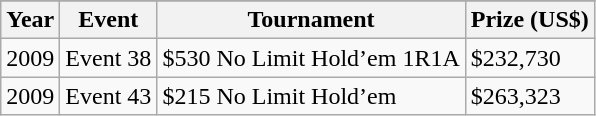<table class="wikitable" border="1">
<tr>
</tr>
<tr>
<th>Year</th>
<th>Event</th>
<th>Tournament</th>
<th>Prize (US$)</th>
</tr>
<tr>
<td>2009</td>
<td>Event 38</td>
<td>$530 No Limit Hold’em 1R1A</td>
<td>$232,730</td>
</tr>
<tr>
<td>2009</td>
<td>Event 43</td>
<td>$215 No Limit Hold’em</td>
<td>$263,323</td>
</tr>
</table>
